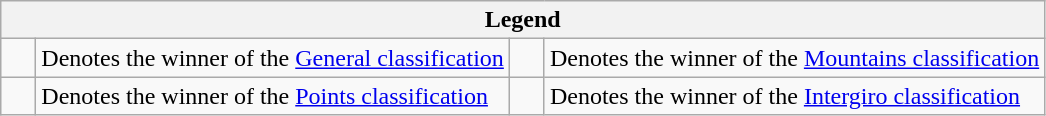<table class="wikitable">
<tr>
<th colspan=4>Legend</th>
</tr>
<tr>
<td>    </td>
<td>Denotes the winner of the <a href='#'>General classification</a></td>
<td>    </td>
<td>Denotes the winner of the <a href='#'>Mountains classification</a></td>
</tr>
<tr>
<td>    </td>
<td>Denotes the winner of the <a href='#'>Points classification</a></td>
<td>    </td>
<td>Denotes the winner of the <a href='#'>Intergiro classification</a></td>
</tr>
</table>
